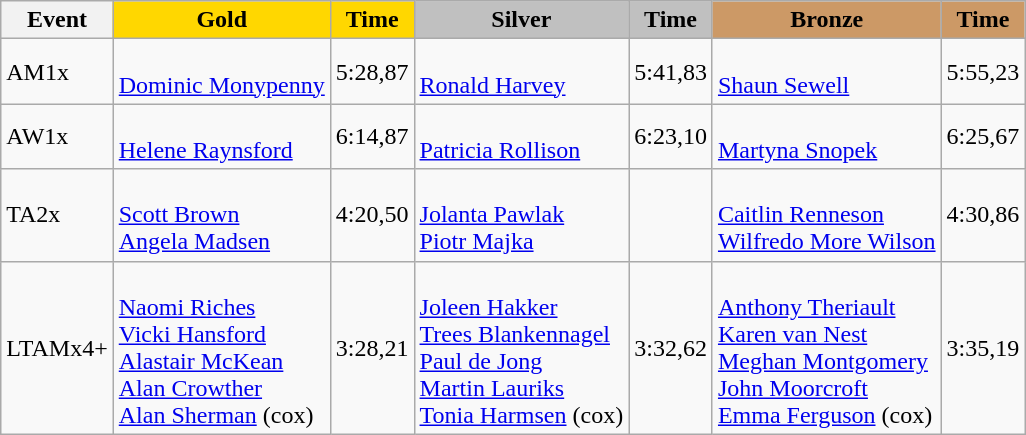<table class="wikitable">
<tr>
<th scope="col">Event</th>
<th scope="col" style="background:gold;">Gold</th>
<th scope="col" style="background:gold;">Time</th>
<th scope="col" style="background:silver;">Silver</th>
<th scope="col" style="background:silver;">Time</th>
<th scope="col" style="background:#c96;">Bronze</th>
<th scope="col" style="background:#c96;">Time</th>
</tr>
<tr>
<td>AM1x</td>
<td><strong></strong><br> <a href='#'>Dominic Monypenny</a></td>
<td>5:28,87</td>
<td><strong></strong><br> <a href='#'>Ronald Harvey</a></td>
<td>5:41,83</td>
<td><strong></strong><br> <a href='#'>Shaun Sewell</a></td>
<td>5:55,23</td>
</tr>
<tr>
<td>AW1x</td>
<td><strong></strong><br> <a href='#'>Helene Raynsford</a></td>
<td>6:14,87</td>
<td><strong></strong><br> <a href='#'>Patricia Rollison</a></td>
<td>6:23,10</td>
<td><strong></strong><br> <a href='#'>Martyna Snopek</a></td>
<td>6:25,67</td>
</tr>
<tr>
<td>TA2x</td>
<td><strong></strong><br> <a href='#'>Scott Brown</a><br> <a href='#'>Angela Madsen</a></td>
<td>4:20,50</td>
<td><strong></strong><br> <a href='#'>Jolanta Pawlak</a><br> <a href='#'>Piotr Majka</a></td>
<td></td>
<td><strong></strong><br> <a href='#'>Caitlin Renneson</a><br> <a href='#'>Wilfredo More Wilson</a></td>
<td>4:30,86</td>
</tr>
<tr>
<td>LTAMx4+</td>
<td><strong></strong><br> <a href='#'>Naomi Riches</a><br> <a href='#'>Vicki Hansford</a><br> <a href='#'>Alastair McKean</a><br> <a href='#'>Alan Crowther</a><br> <a href='#'>Alan Sherman</a> (cox)</td>
<td>3:28,21</td>
<td><strong></strong><br> <a href='#'>Joleen Hakker</a><br> <a href='#'>Trees Blankennagel</a><br> <a href='#'>Paul de Jong</a><br> <a href='#'>Martin Lauriks</a><br> <a href='#'>Tonia Harmsen</a> (cox)</td>
<td>3:32,62</td>
<td><strong></strong><br> <a href='#'>Anthony Theriault</a><br> <a href='#'>Karen van Nest</a><br> <a href='#'>Meghan Montgomery</a><br> <a href='#'>John Moorcroft</a><br> <a href='#'>Emma Ferguson</a> (cox)</td>
<td>3:35,19</td>
</tr>
</table>
